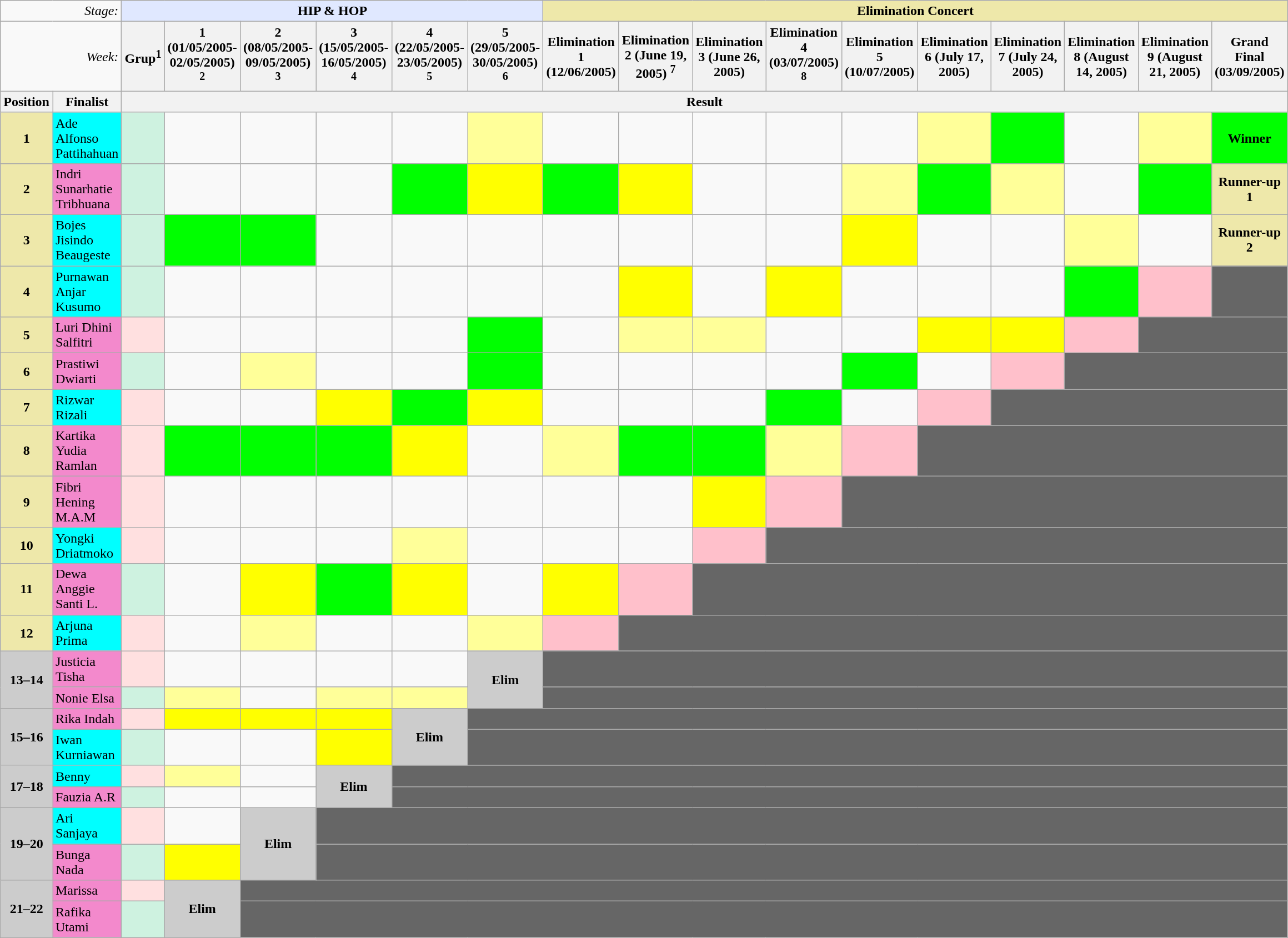<table class="wikitable" style="margin:1em auto;">
<tr>
<td colspan="2" align="right"><em>Stage:</em></td>
<td colspan="6" bgcolor=#E0E8FF align="Center"><strong>HIP & HOP</strong></td>
<td colspan="10" bgcolor="palegoldenrod" align="Center"><strong>Elimination Concert</strong></td>
</tr>
<tr>
<td colspan="2" align="right"><em>Week:</em></td>
<th>Grup<sup>1</sup></th>
<th>1 (01/05/2005-02/05/2005) <sup>2</sup></th>
<th>2 (08/05/2005-09/05/2005) <sup>3</sup></th>
<th>3 (15/05/2005-16/05/2005) <sup>4</sup></th>
<th>4 (22/05/2005-23/05/2005) <sup>5</sup></th>
<th>5 (29/05/2005-30/05/2005) <sup>6</sup></th>
<th>Elimination 1 (12/06/2005)</th>
<th>Elimination 2 (June 19, 2005) <sup>7</sup></th>
<th>Elimination 3 (June 26, 2005)</th>
<th>Elimination 4 (03/07/2005) <sup>8</sup></th>
<th>Elimination 5 (10/07/2005)</th>
<th>Elimination 6 (July 17, 2005)</th>
<th>Elimination 7 (July 24, 2005)</th>
<th>Elimination 8 (August 14, 2005)</th>
<th>Elimination 9 (August 21, 2005)</th>
<th>Grand Final (03/09/2005)</th>
</tr>
<tr>
<th>Position</th>
<th>Finalist</th>
<th colspan="16" align="center">Result</th>
</tr>
<tr>
<td align="center" bgcolor="palegoldenrod"><strong>1</strong></td>
<td bgcolor="cyan">Ade Alfonso Pattihahuan</td>
<td bgcolor="CEF2E0" align="center"></td>
<td></td>
<td></td>
<td></td>
<td></td>
<td bgcolor="FFFF99" align="center"></td>
<td></td>
<td></td>
<td></td>
<td></td>
<td></td>
<td bgcolor="FFFF99" align="center"></td>
<td bgcolor="lime" align="center"></td>
<td></td>
<td bgcolor="FFFF99" align="center"></td>
<td align="center" bgcolor="lime"><strong>Winner</strong></td>
</tr>
<tr>
<td align="center" bgcolor="palegoldenrod"><strong>2</strong></td>
<td bgcolor="F389CC">Indri Sunarhatie Tribhuana</td>
<td bgcolor="CEF2E0" align="center"></td>
<td></td>
<td></td>
<td></td>
<td bgcolor="lime" align="center"></td>
<td bgcolor="FFFF00" align="center"></td>
<td bgcolor="lime" align="center"></td>
<td bgcolor="FFFF00" align="center"></td>
<td></td>
<td></td>
<td bgcolor="FFFF99" align="center"></td>
<td bgcolor="lime" align="center"></td>
<td bgcolor="FFFF99" align="center"></td>
<td></td>
<td bgcolor="lime" align="center"></td>
<td align="center" bgcolor="palegoldenrod"><strong>Runner-up 1</strong></td>
</tr>
<tr>
<td align="center" bgcolor="palegoldenrod"><strong>3</strong></td>
<td bgcolor="cyan">Bojes Jisindo Beaugeste</td>
<td bgcolor="CEF2E0" align="center"></td>
<td bgcolor="lime" align="center"></td>
<td bgcolor="lime" align="center"></td>
<td></td>
<td></td>
<td></td>
<td></td>
<td></td>
<td></td>
<td></td>
<td bgcolor="FFFF00" align="center"></td>
<td></td>
<td></td>
<td bgcolor="FFFF99" align="center"></td>
<td></td>
<td align="center" bgcolor="palegoldenrod"><strong>Runner-up 2</strong></td>
</tr>
<tr>
<td align="center" bgcolor="palegoldenrod"><strong>4</strong></td>
<td bgcolor="cyan">Purnawan Anjar Kusumo</td>
<td bgcolor="CEF2E0" align="center"></td>
<td></td>
<td></td>
<td></td>
<td></td>
<td></td>
<td></td>
<td bgcolor="FFFF00" align="center"></td>
<td></td>
<td bgcolor="FFFF00" align="center"></td>
<td></td>
<td></td>
<td></td>
<td bgcolor="lime" align="center"></td>
<td bgcolor="pink" align="center"></td>
<td colspan="1" bgcolor="666666"></td>
</tr>
<tr>
<td align="center" bgcolor="palegoldenrod"><strong>5</strong></td>
<td bgcolor="F389CC">Luri Dhini Salfitri</td>
<td bgcolor="FFE0E0" align="center"></td>
<td></td>
<td></td>
<td></td>
<td></td>
<td bgcolor="lime" align="center"></td>
<td></td>
<td bgcolor="FFFF99" align="center"></td>
<td bgcolor="FFFF99" align="center"></td>
<td></td>
<td></td>
<td bgcolor="FFFF00" align="center"></td>
<td bgcolor="FFFF00" align="center"></td>
<td bgcolor="pink" align="center"></td>
<td colspan="2" bgcolor="666666"></td>
</tr>
<tr>
<td align="center" bgcolor="palegoldenrod"><strong>6</strong></td>
<td bgcolor="F389CC">Prastiwi Dwiarti</td>
<td bgcolor="CEF2E0" align="center"></td>
<td></td>
<td bgcolor="FFFF99" align="center"></td>
<td></td>
<td></td>
<td bgcolor="lime" align="center"></td>
<td></td>
<td></td>
<td></td>
<td></td>
<td bgcolor="lime" align="center"></td>
<td></td>
<td bgcolor="pink" align="center"></td>
<td colspan="3" bgcolor="666666"></td>
</tr>
<tr>
<td align="center" bgcolor="palegoldenrod"><strong>7</strong></td>
<td bgcolor="cyan">Rizwar Rizali</td>
<td bgcolor="FFE0E0" align="center"></td>
<td></td>
<td></td>
<td bgcolor="FFFF00" align="center"></td>
<td bgcolor="lime" align="center"></td>
<td bgcolor="FFFF00" align="center"></td>
<td></td>
<td></td>
<td></td>
<td bgcolor="lime" align="center"></td>
<td></td>
<td bgcolor="pink" align="center"></td>
<td colspan="4" bgcolor="666666"></td>
</tr>
<tr>
<td align="center" bgcolor="palegoldenrod"><strong>8</strong></td>
<td bgcolor="F389CC">Kartika Yudia Ramlan</td>
<td bgcolor="FFE0E0" align="center"></td>
<td bgcolor="lime" align="center"></td>
<td bgcolor="lime" align="center"></td>
<td bgcolor="lime" align="center"></td>
<td bgcolor="FFFF00" align="center"></td>
<td></td>
<td bgcolor="FFFF99" align="center"></td>
<td bgcolor="lime" align="center"></td>
<td bgcolor="lime" align="center"></td>
<td bgcolor="FFFF99" align="center"></td>
<td bgcolor="pink" align="center"></td>
<td colspan="5" bgcolor="666666"></td>
</tr>
<tr>
<td align="center" bgcolor="palegoldenrod"><strong>9</strong></td>
<td bgcolor="F389CC">Fibri Hening M.A.M</td>
<td bgcolor="FFE0E0" align="center"></td>
<td></td>
<td></td>
<td></td>
<td></td>
<td></td>
<td></td>
<td></td>
<td bgcolor="FFFF00" align="center"></td>
<td bgcolor="pink" align="center"></td>
<td colspan="6" bgcolor="666666"></td>
</tr>
<tr>
<td align="center" bgcolor="palegoldenrod"><strong>10</strong></td>
<td bgcolor="cyan">Yongki Driatmoko</td>
<td bgcolor="FFE0E0" align="center"></td>
<td></td>
<td></td>
<td></td>
<td bgcolor="FFFF99" align="center"></td>
<td></td>
<td></td>
<td></td>
<td bgcolor="pink" align="center"></td>
<td colspan="7" bgcolor="666666"></td>
</tr>
<tr>
<td align="center" bgcolor="palegoldenrod"><strong>11</strong></td>
<td bgcolor="F389CC">Dewa Anggie Santi L.</td>
<td bgcolor="CEF2E0" align="center"></td>
<td></td>
<td bgcolor="FFFF00" align="center"></td>
<td bgcolor="lime" align="center"></td>
<td bgcolor="FFFF00" align="center"></td>
<td></td>
<td bgcolor="FFFF00" align="center"></td>
<td bgcolor="pink" align="center"></td>
<td colspan="8" bgcolor="666666"></td>
</tr>
<tr>
<td align="center" bgcolor="palegoldenrod"><strong>12</strong></td>
<td bgcolor="cyan">Arjuna Prima</td>
<td bgcolor="FFE0E0" align="center"></td>
<td></td>
<td bgcolor="FFFF99" align="center"></td>
<td></td>
<td></td>
<td bgcolor="FFFF99" align="center"></td>
<td bgcolor="pink" align="center"></td>
<td colspan="9" bgcolor="666666"></td>
</tr>
<tr>
<td bgcolor="CCCCCC" align="center" rowspan="2"><strong>13–14</strong></td>
<td bgcolor="F389CC">Justicia Tisha</td>
<td bgcolor="FFE0E0" align="center"></td>
<td></td>
<td></td>
<td></td>
<td></td>
<td bgcolor="CCCCCC" align="center" rowspan="2"><strong>Elim</strong></td>
<td colspan="12" bgcolor="666666"></td>
</tr>
<tr>
<td bgcolor="F389CC">Nonie Elsa</td>
<td bgcolor="CEF2E0" align="center"></td>
<td bgcolor="FFFF99" align="center"></td>
<td></td>
<td bgcolor="FFFF99" align="center"></td>
<td bgcolor="FFFF99" align="center"></td>
<td colspan="12" bgcolor="666666"></td>
</tr>
<tr>
<td bgcolor="CCCCCC" align="center" rowspan="2"><strong>15–16</strong></td>
<td bgcolor="F389CC">Rika Indah</td>
<td bgcolor="FFE0E0" align="center"></td>
<td bgcolor="FFFF00" align="center"></td>
<td bgcolor="FFFF00" align="center"></td>
<td bgcolor="FFFF00" align="center"></td>
<td bgcolor="CCCCCC" align="center" rowspan="2"><strong>Elim</strong></td>
<td colspan="14" bgcolor="666666"></td>
</tr>
<tr>
<td bgcolor="cyan">Iwan Kurniawan</td>
<td bgcolor="CEF2E0" align="center"></td>
<td></td>
<td></td>
<td bgcolor="FFFF00" align="center"></td>
<td colspan="14" bgcolor="666666"></td>
</tr>
<tr>
<td bgcolor="CCCCCC" align="center" rowspan="2"><strong>17–18</strong></td>
<td bgcolor="cyan">Benny</td>
<td bgcolor="FFE0E0" align="center"></td>
<td bgcolor="FFFF99" align="center"></td>
<td></td>
<td bgcolor="CCCCCC" align="center" rowspan="2"><strong>Elim</strong></td>
<td colspan="16" bgcolor="666666"></td>
</tr>
<tr>
<td bgcolor="F389CC">Fauzia A.R</td>
<td bgcolor="CEF2E0" align="center"></td>
<td></td>
<td></td>
<td colspan="16" bgcolor="666666"></td>
</tr>
<tr>
<td bgcolor="CCCCCC" align="center" rowspan="2"><strong>19–20</strong></td>
<td bgcolor="cyan">Ari Sanjaya</td>
<td bgcolor="FFE0E0" align="center"></td>
<td></td>
<td bgcolor="CCCCCC" align="center" rowspan="2"><strong>Elim</strong></td>
<td colspan="18" bgcolor="666666"></td>
</tr>
<tr>
<td bgcolor="F389CC">Bunga Nada</td>
<td bgcolor="CEF2E0" align="center"></td>
<td bgcolor="FFFF00" align="center"></td>
<td colspan="18" bgcolor="666666"></td>
</tr>
<tr>
<td bgcolor="CCCCCC" align="center" rowspan="2"><strong>21–22</strong></td>
<td bgcolor="F389CC">Marissa</td>
<td bgcolor="FFE0E0" align="center"></td>
<td bgcolor="CCCCCC" align="center" rowspan="2"><strong>Elim</strong></td>
<td colspan="20" bgcolor="666666"></td>
</tr>
<tr>
<td bgcolor="F389CC">Rafika Utami</td>
<td bgcolor="CEF2E0" align="center"></td>
<td colspan="20" bgcolor="666666"></td>
</tr>
</table>
